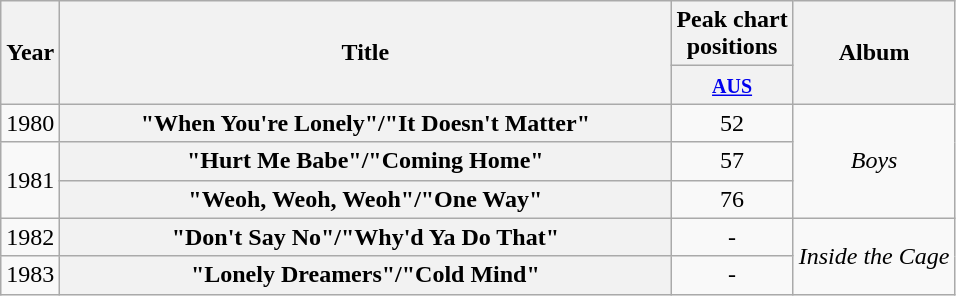<table class="wikitable plainrowheaders" style="text-align:center;" border="1">
<tr>
<th scope="col" rowspan="2">Year</th>
<th scope="col" rowspan="2" style="width:25em;">Title</th>
<th scope="col" colspan="1">Peak chart<br>positions</th>
<th scope="col" rowspan="2">Album</th>
</tr>
<tr>
<th scope="col" style="text-align:center;"><small><a href='#'>AUS</a></small><br></th>
</tr>
<tr>
<td>1980</td>
<th scope="row">"When You're Lonely"/"It Doesn't Matter"</th>
<td style="text-align:center;">52</td>
<td rowspan="3"><em>Boys</em></td>
</tr>
<tr>
<td rowspan="2">1981</td>
<th scope="row">"Hurt Me Babe"/"Coming Home"</th>
<td style="text-align:center;">57</td>
</tr>
<tr>
<th scope="row">"Weoh, Weoh, Weoh"/"One Way"</th>
<td style="text-align:center;">76</td>
</tr>
<tr>
<td>1982</td>
<th scope="row">"Don't Say No"/"Why'd Ya Do That"</th>
<td style="text-align:center;">-</td>
<td rowspan="2"><em>Inside the Cage</em></td>
</tr>
<tr>
<td>1983</td>
<th scope="row">"Lonely Dreamers"/"Cold Mind"</th>
<td style="text-align:center;">-</td>
</tr>
</table>
